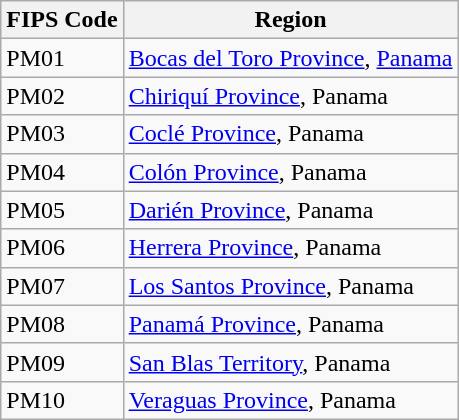<table class="wikitable">
<tr>
<th>FIPS Code</th>
<th>Region</th>
</tr>
<tr>
<td>PM01</td>
<td><a href='#'>Bocas del Toro Province</a>, <a href='#'>Panama</a></td>
</tr>
<tr>
<td>PM02</td>
<td><a href='#'>Chiriquí Province</a>, Panama</td>
</tr>
<tr>
<td>PM03</td>
<td><a href='#'>Coclé Province</a>, Panama</td>
</tr>
<tr>
<td>PM04</td>
<td><a href='#'>Colón Province</a>, Panama</td>
</tr>
<tr>
<td>PM05</td>
<td><a href='#'>Darién Province</a>, Panama</td>
</tr>
<tr>
<td>PM06</td>
<td><a href='#'>Herrera Province</a>, Panama</td>
</tr>
<tr>
<td>PM07</td>
<td><a href='#'>Los Santos Province</a>, Panama</td>
</tr>
<tr>
<td>PM08</td>
<td><a href='#'>Panamá Province</a>, Panama</td>
</tr>
<tr>
<td>PM09</td>
<td><a href='#'>San Blas Territory</a>, Panama</td>
</tr>
<tr>
<td>PM10</td>
<td><a href='#'>Veraguas Province</a>, Panama</td>
</tr>
</table>
